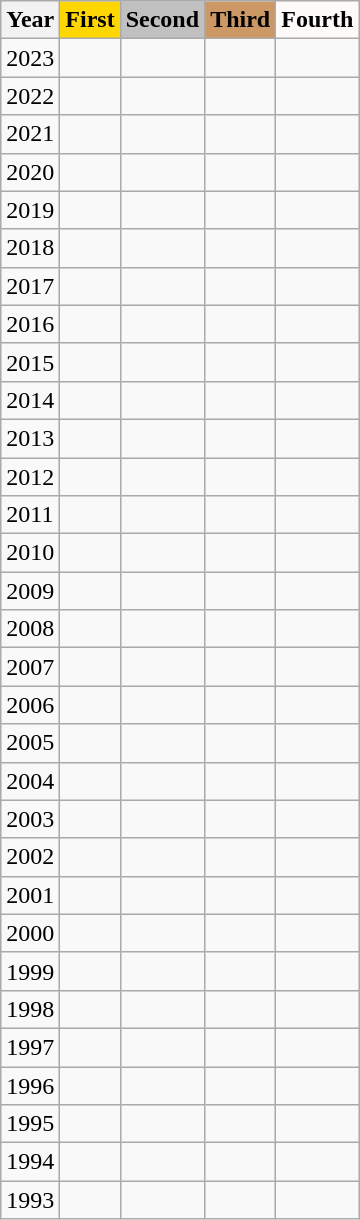<table class="wikitable">
<tr>
<th>Year</th>
<th style="background-color:gold;">First</th>
<th style="background-color:silver;">Second</th>
<th style="background-color:#c96;">Third</th>
<th style="background-color:snow;">Fourth</th>
</tr>
<tr>
<td>2023</td>
<td></td>
<td></td>
<td></td>
<td></td>
</tr>
<tr>
<td>2022</td>
<td></td>
<td></td>
<td></td>
<td></td>
</tr>
<tr>
<td>2021</td>
<td></td>
<td></td>
<td></td>
<td></td>
</tr>
<tr>
<td>2020</td>
<td></td>
<td></td>
<td></td>
<td></td>
</tr>
<tr>
<td>2019</td>
<td></td>
<td></td>
<td></td>
<td></td>
</tr>
<tr>
<td>2018</td>
<td></td>
<td></td>
<td></td>
<td></td>
</tr>
<tr>
<td>2017</td>
<td></td>
<td></td>
<td></td>
<td></td>
</tr>
<tr>
<td>2016</td>
<td></td>
<td></td>
<td></td>
<td></td>
</tr>
<tr>
<td>2015</td>
<td></td>
<td></td>
<td></td>
<td></td>
</tr>
<tr>
<td>2014</td>
<td></td>
<td></td>
<td></td>
<td></td>
</tr>
<tr>
<td>2013</td>
<td></td>
<td></td>
<td></td>
<td></td>
</tr>
<tr>
<td>2012</td>
<td></td>
<td></td>
<td></td>
<td></td>
</tr>
<tr>
<td>2011</td>
<td></td>
<td></td>
<td></td>
<td></td>
</tr>
<tr>
<td>2010</td>
<td></td>
<td></td>
<td></td>
<td></td>
</tr>
<tr>
<td>2009</td>
<td></td>
<td></td>
<td></td>
<td></td>
</tr>
<tr>
<td>2008</td>
<td></td>
<td></td>
<td></td>
<td></td>
</tr>
<tr>
<td>2007</td>
<td></td>
<td></td>
<td></td>
<td></td>
</tr>
<tr>
<td>2006</td>
<td></td>
<td></td>
<td></td>
<td></td>
</tr>
<tr>
<td>2005</td>
<td></td>
<td></td>
<td></td>
<td></td>
</tr>
<tr>
<td>2004</td>
<td></td>
<td></td>
<td></td>
<td></td>
</tr>
<tr>
<td>2003</td>
<td></td>
<td></td>
<td></td>
<td></td>
</tr>
<tr>
<td>2002</td>
<td></td>
<td></td>
<td></td>
<td></td>
</tr>
<tr>
<td>2001</td>
<td></td>
<td></td>
<td></td>
<td></td>
</tr>
<tr>
<td>2000</td>
<td></td>
<td></td>
<td></td>
<td></td>
</tr>
<tr>
<td>1999</td>
<td></td>
<td></td>
<td></td>
<td></td>
</tr>
<tr>
<td>1998</td>
<td></td>
<td></td>
<td></td>
<td></td>
</tr>
<tr>
<td>1997</td>
<td></td>
<td></td>
<td></td>
<td></td>
</tr>
<tr>
<td>1996</td>
<td></td>
<td></td>
<td></td>
<td></td>
</tr>
<tr>
<td>1995</td>
<td></td>
<td></td>
<td></td>
<td></td>
</tr>
<tr>
<td>1994</td>
<td></td>
<td></td>
<td></td>
<td></td>
</tr>
<tr>
<td>1993</td>
<td></td>
<td></td>
<td></td>
<td></td>
</tr>
</table>
